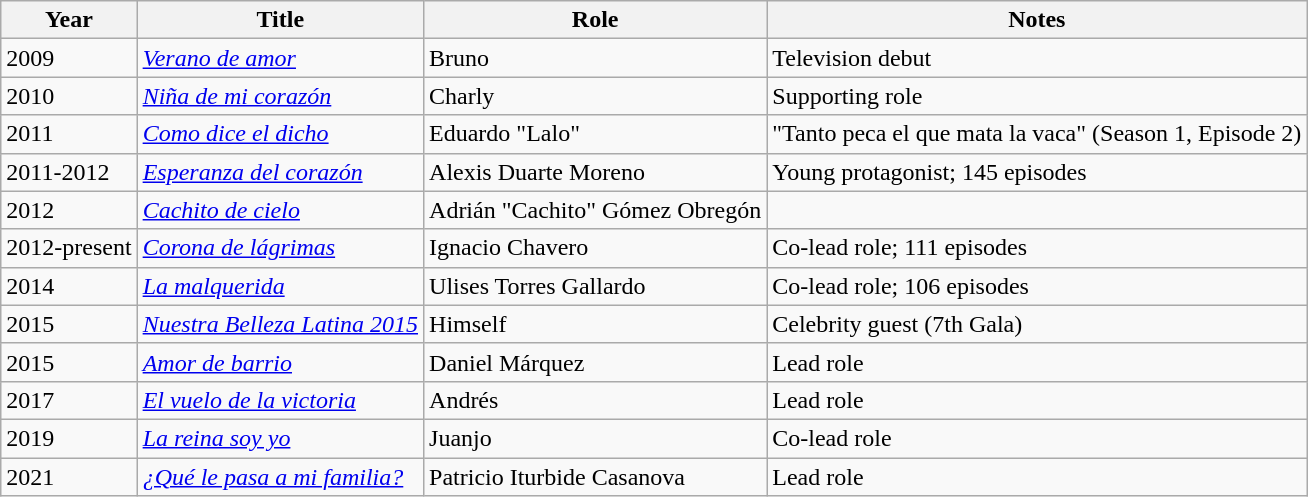<table class="wikitable sortable">
<tr>
<th>Year</th>
<th>Title</th>
<th>Role</th>
<th>Notes</th>
</tr>
<tr>
<td>2009</td>
<td><em><a href='#'>Verano de amor</a></em></td>
<td>Bruno</td>
<td>Television debut</td>
</tr>
<tr>
<td>2010</td>
<td><em><a href='#'>Niña de mi corazón</a></em></td>
<td>Charly</td>
<td>Supporting role</td>
</tr>
<tr>
<td>2011</td>
<td><em><a href='#'>Como dice el dicho</a></em></td>
<td>Eduardo "Lalo"</td>
<td>"Tanto peca el que mata la vaca" (Season 1, Episode 2)</td>
</tr>
<tr>
<td>2011-2012</td>
<td><em><a href='#'>Esperanza del corazón</a></em></td>
<td>Alexis Duarte Moreno</td>
<td>Young protagonist; 145 episodes</td>
</tr>
<tr>
<td>2012</td>
<td><em><a href='#'>Cachito de cielo</a></em></td>
<td>Adrián "Cachito" Gómez Obregón</td>
<td></td>
</tr>
<tr>
<td>2012-present</td>
<td><em><a href='#'>Corona de lágrimas</a></em></td>
<td>Ignacio Chavero</td>
<td>Co-lead role; 111 episodes</td>
</tr>
<tr>
<td>2014</td>
<td><em><a href='#'>La malquerida</a></em></td>
<td>Ulises Torres Gallardo</td>
<td>Co-lead role; 106 episodes</td>
</tr>
<tr>
<td>2015</td>
<td><em><a href='#'>Nuestra Belleza Latina 2015</a></em></td>
<td>Himself</td>
<td>Celebrity guest (7th Gala)</td>
</tr>
<tr>
<td>2015</td>
<td><em><a href='#'>Amor de barrio</a></em></td>
<td>Daniel Márquez</td>
<td>Lead role</td>
</tr>
<tr>
<td>2017</td>
<td><em><a href='#'>El vuelo de la victoria</a></em></td>
<td>Andrés</td>
<td>Lead role</td>
</tr>
<tr>
<td>2019</td>
<td><em><a href='#'>La reina soy yo</a></em></td>
<td>Juanjo</td>
<td>Co-lead role</td>
</tr>
<tr>
<td>2021</td>
<td><em><a href='#'>¿Qué le pasa a mi familia?</a></em></td>
<td>Patricio Iturbide Casanova</td>
<td>Lead role</td>
</tr>
</table>
